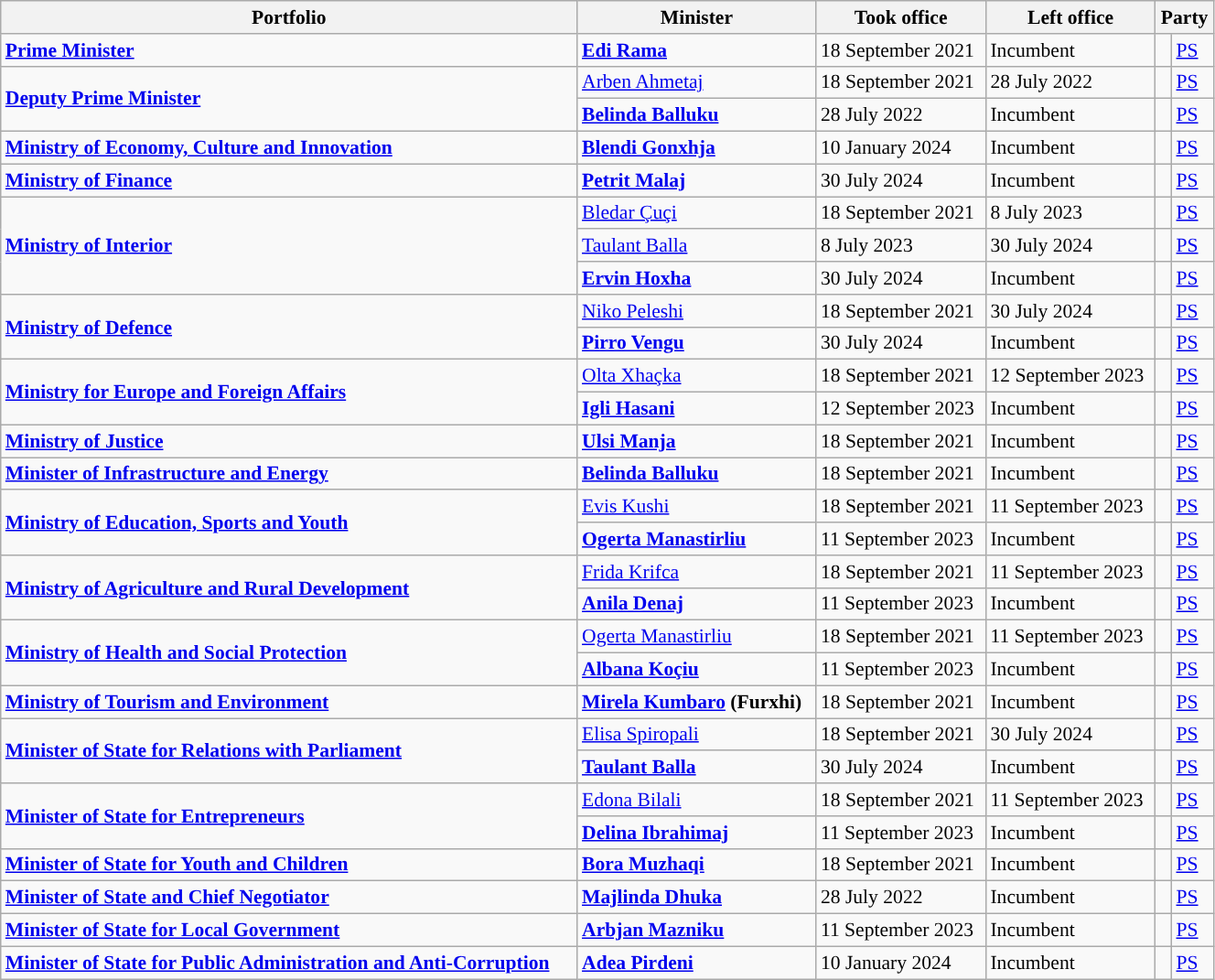<table class="wikitable sortable" style="width: 70%; font-size: 90%;">
<tr>
<th>Portfolio</th>
<th>Minister</th>
<th>Took office</th>
<th>Left office</th>
<th colspan="2">Party</th>
</tr>
<tr>
<td><strong><a href='#'>Prime Minister</a></strong></td>
<td><strong><a href='#'>Edi Rama</a></strong></td>
<td>18 September 2021</td>
<td>Incumbent</td>
<td width="5" style="background-color: "></td>
<td><a href='#'>PS</a></td>
</tr>
<tr>
<td rowspan=2><strong><a href='#'>Deputy Prime Minister</a></strong></td>
<td><a href='#'>Arben Ahmetaj</a></td>
<td>18 September 2021</td>
<td>28 July 2022</td>
<td width="5" style="background-color: "></td>
<td><a href='#'>PS</a></td>
</tr>
<tr>
<td><strong><a href='#'>Belinda Balluku</a></strong></td>
<td>28 July 2022</td>
<td>Incumbent</td>
<td width="5" style="background-color: "></td>
<td><a href='#'>PS</a></td>
</tr>
<tr>
<td><strong><a href='#'>Ministry of Economy, Culture and Innovation</a></strong></td>
<td><strong><a href='#'>Blendi Gonxhja</a></strong></td>
<td>10 January 2024</td>
<td>Incumbent</td>
<td width="5" style="background-color: "></td>
<td><a href='#'>PS</a></td>
</tr>
<tr>
<td><strong><a href='#'>Ministry of Finance</a></strong></td>
<td><strong><a href='#'>Petrit Malaj</a></strong></td>
<td>30 July 2024</td>
<td>Incumbent</td>
<td width="5" style="background-color: "></td>
<td><a href='#'>PS</a></td>
</tr>
<tr>
<td rowspan=3><strong><a href='#'>Ministry of Interior</a></strong></td>
<td><a href='#'>Bledar Çuçi</a></td>
<td>18 September 2021</td>
<td>8 July 2023</td>
<td width="5" style="background-color: "></td>
<td><a href='#'>PS</a></td>
</tr>
<tr>
<td><a href='#'>Taulant Balla</a></td>
<td>8 July 2023</td>
<td>30 July 2024</td>
<td width="5" style="background-color: "></td>
<td><a href='#'>PS</a></td>
</tr>
<tr>
<td><strong><a href='#'>Ervin Hoxha</a></strong></td>
<td>30 July 2024</td>
<td>Incumbent</td>
<td width="5" style="background-color: "></td>
<td><a href='#'>PS</a></td>
</tr>
<tr>
<td rowspan=2><strong><a href='#'>Ministry of Defence</a></strong></td>
<td><a href='#'>Niko Peleshi</a></td>
<td>18 September 2021</td>
<td>30 July 2024</td>
<td width="5" style="background-color: "></td>
<td><a href='#'>PS</a></td>
</tr>
<tr>
<td><strong><a href='#'>Pirro Vengu</a></strong></td>
<td>30 July 2024</td>
<td>Incumbent</td>
<td width="5" style="background-color: "></td>
<td><a href='#'>PS</a></td>
</tr>
<tr>
<td rowspan=2><strong><a href='#'>Ministry for Europe and Foreign Affairs</a></strong></td>
<td><a href='#'>Olta Xhaçka</a></td>
<td>18 September 2021</td>
<td>12 September 2023</td>
<td width="5" style="background-color: "></td>
<td><a href='#'>PS</a></td>
</tr>
<tr>
<td><strong><a href='#'>Igli Hasani</a></strong></td>
<td>12 September 2023</td>
<td>Incumbent</td>
<td width="5" style="background-color: "></td>
<td><a href='#'>PS</a></td>
</tr>
<tr>
<td><strong><a href='#'>Ministry of Justice</a></strong></td>
<td><strong><a href='#'>Ulsi Manja</a></strong></td>
<td>18 September 2021</td>
<td>Incumbent</td>
<td width="5" style="background-color: "></td>
<td><a href='#'>PS</a></td>
</tr>
<tr>
<td><strong><a href='#'>Minister of Infrastructure and Energy</a></strong></td>
<td><strong><a href='#'>Belinda Balluku</a></strong></td>
<td>18 September 2021</td>
<td>Incumbent</td>
<td width="5" style="background-color: "></td>
<td><a href='#'>PS</a></td>
</tr>
<tr>
<td rowspan=2><strong><a href='#'>Ministry of Education, Sports and Youth</a></strong></td>
<td><a href='#'>Evis Kushi</a></td>
<td>18 September 2021</td>
<td>11 September 2023</td>
<td width="5" style="background-color: "></td>
<td><a href='#'>PS</a></td>
</tr>
<tr>
<td><strong><a href='#'>Ogerta Manastirliu</a></strong></td>
<td>11 September 2023</td>
<td>Incumbent</td>
<td width="5" style="background-color: "></td>
<td><a href='#'>PS</a></td>
</tr>
<tr>
<td rowspan=2><strong><a href='#'>Ministry of Agriculture and Rural Development</a></strong></td>
<td><a href='#'>Frida Krifca</a></td>
<td>18 September 2021</td>
<td>11 September 2023</td>
<td width="5" style="background-color: "></td>
<td><a href='#'>PS</a></td>
</tr>
<tr>
<td><strong><a href='#'>Anila Denaj</a></strong></td>
<td>11 September 2023</td>
<td>Incumbent</td>
<td width="5" style="background-color: "></td>
<td><a href='#'>PS</a></td>
</tr>
<tr>
<td rowspan=2><strong><a href='#'>Ministry of Health and Social Protection</a></strong></td>
<td><a href='#'>Ogerta Manastirliu</a></td>
<td>18 September 2021</td>
<td>11 September 2023</td>
<td width="5" style="background-color: "></td>
<td><a href='#'>PS</a></td>
</tr>
<tr>
<td><strong><a href='#'>Albana Koçiu</a></strong></td>
<td>11 September 2023</td>
<td>Incumbent</td>
<td width="5" style="background-color: "></td>
<td><a href='#'>PS</a></td>
</tr>
<tr>
<td><strong><a href='#'>Ministry of Tourism and Environment</a></strong></td>
<td><strong><a href='#'>Mirela Kumbaro</a> (Furxhi)</strong></td>
<td>18 September 2021</td>
<td>Incumbent</td>
<td width="5" style="background-color: "></td>
<td><a href='#'>PS</a></td>
</tr>
<tr>
<td rowspan=2><strong><a href='#'>Minister of State for Relations with Parliament</a></strong></td>
<td><a href='#'>Elisa Spiropali</a></td>
<td>18 September 2021</td>
<td>30 July 2024</td>
<td width="5" style="background-color: "></td>
<td><a href='#'>PS</a></td>
</tr>
<tr>
<td><strong><a href='#'>Taulant Balla</a></strong></td>
<td>30 July 2024</td>
<td>Incumbent</td>
<td width="5" style="background-color: "></td>
<td><a href='#'>PS</a></td>
</tr>
<tr>
<td rowspan=2><strong><a href='#'>Minister of State for Entrepreneurs</a></strong></td>
<td><a href='#'>Edona Bilali</a></td>
<td>18 September 2021</td>
<td>11 September 2023</td>
<td width="5" style="background-color: "></td>
<td><a href='#'>PS</a></td>
</tr>
<tr>
<td><strong><a href='#'>Delina Ibrahimaj</a></strong></td>
<td>11 September 2023</td>
<td>Incumbent</td>
<td width="5" style="background-color: "></td>
<td><a href='#'>PS</a></td>
</tr>
<tr>
<td><strong><a href='#'>Minister of State for Youth and Children</a></strong></td>
<td><strong><a href='#'>Bora Muzhaqi</a></strong></td>
<td>18 September 2021</td>
<td>Incumbent</td>
<td width="5" style="background-color: "></td>
<td><a href='#'>PS</a></td>
</tr>
<tr>
<td><strong><a href='#'>Minister of State and Chief Negotiator</a></strong></td>
<td><strong><a href='#'>Majlinda Dhuka</a></strong></td>
<td>28 July 2022</td>
<td>Incumbent</td>
<td width="5" style="background-color: "></td>
<td><a href='#'>PS</a></td>
</tr>
<tr>
<td><strong><a href='#'>Minister of State for Local Government</a></strong></td>
<td><strong><a href='#'>Arbjan Mazniku</a></strong></td>
<td>11 September 2023</td>
<td>Incumbent</td>
<td width="5" style="background-color: "></td>
<td><a href='#'>PS</a></td>
</tr>
<tr>
<td><strong><a href='#'>Minister of State for Public Administration and Anti-Corruption</a></strong></td>
<td><strong><a href='#'>Adea Pirdeni</a></strong></td>
<td>10 January 2024</td>
<td>Incumbent</td>
<td width="5" style="background-color: "></td>
<td><a href='#'>PS</a></td>
</tr>
</table>
